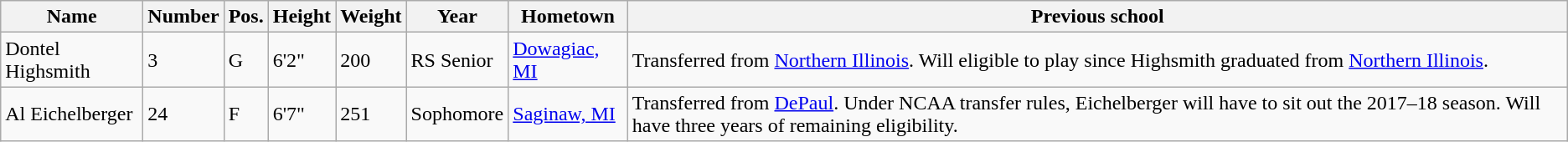<table class="wikitable sortable" border="1">
<tr>
<th>Name</th>
<th>Number</th>
<th>Pos.</th>
<th>Height</th>
<th>Weight</th>
<th>Year</th>
<th>Hometown</th>
<th class="unsortable">Previous school</th>
</tr>
<tr>
<td>Dontel Highsmith</td>
<td>3</td>
<td>G</td>
<td>6'2"</td>
<td>200</td>
<td>RS Senior</td>
<td><a href='#'>Dowagiac, MI</a></td>
<td>Transferred from <a href='#'>Northern Illinois</a>. Will eligible to play since Highsmith graduated from <a href='#'>Northern Illinois</a>.</td>
</tr>
<tr>
<td>Al Eichelberger</td>
<td>24</td>
<td>F</td>
<td>6'7"</td>
<td>251</td>
<td>Sophomore</td>
<td><a href='#'>Saginaw, MI</a></td>
<td>Transferred from <a href='#'>DePaul</a>. Under NCAA transfer rules, Eichelberger will have to sit out the 2017–18 season. Will have three years of remaining eligibility.</td>
</tr>
</table>
